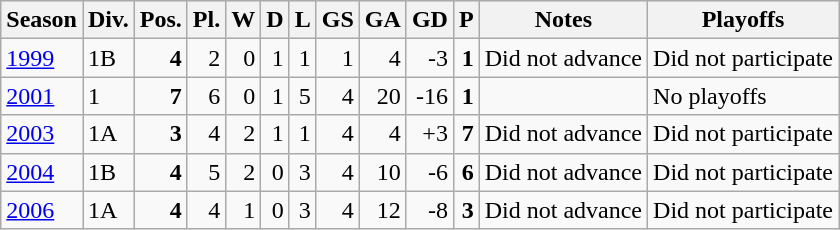<table class="wikitable">
<tr style="background:#efefef;">
<th>Season</th>
<th>Div.</th>
<th>Pos.</th>
<th>Pl.</th>
<th>W</th>
<th>D</th>
<th>L</th>
<th>GS</th>
<th>GA</th>
<th>GD</th>
<th>P</th>
<th>Notes</th>
<th>Playoffs</th>
</tr>
<tr>
<td><a href='#'>1999</a></td>
<td>1B</td>
<td align=right><strong>4</strong></td>
<td align=right>2</td>
<td align=right>0</td>
<td align=right>1</td>
<td align=right>1</td>
<td align=right>1</td>
<td align=right>4</td>
<td align=right>-3</td>
<td align=right><strong>1</strong></td>
<td>Did not advance</td>
<td>Did not participate</td>
</tr>
<tr>
<td><a href='#'>2001</a></td>
<td>1</td>
<td align=right><strong>7</strong></td>
<td align=right>6</td>
<td align=right>0</td>
<td align=right>1</td>
<td align=right>5</td>
<td align=right>4</td>
<td align=right>20</td>
<td align=right>-16</td>
<td align=right><strong>1</strong></td>
<td></td>
<td>No playoffs</td>
</tr>
<tr>
<td><a href='#'>2003</a></td>
<td>1A</td>
<td align=right><strong>3</strong></td>
<td align=right>4</td>
<td align=right>2</td>
<td align=right>1</td>
<td align=right>1</td>
<td align=right>4</td>
<td align=right>4</td>
<td align=right>+3</td>
<td align=right><strong>7</strong></td>
<td>Did not advance</td>
<td>Did not participate</td>
</tr>
<tr>
<td><a href='#'>2004</a></td>
<td>1B</td>
<td align=right><strong>4</strong></td>
<td align=right>5</td>
<td align=right>2</td>
<td align=right>0</td>
<td align=right>3</td>
<td align=right>4</td>
<td align=right>10</td>
<td align=right>-6</td>
<td align=right><strong>6</strong></td>
<td>Did not advance</td>
<td>Did not participate</td>
</tr>
<tr>
<td><a href='#'>2006</a></td>
<td>1A</td>
<td align=right><strong>4</strong></td>
<td align=right>4</td>
<td align=right>1</td>
<td align=right>0</td>
<td align=right>3</td>
<td align=right>4</td>
<td align=right>12</td>
<td align=right>-8</td>
<td align=right><strong>3</strong></td>
<td>Did not advance</td>
<td>Did not participate</td>
</tr>
</table>
